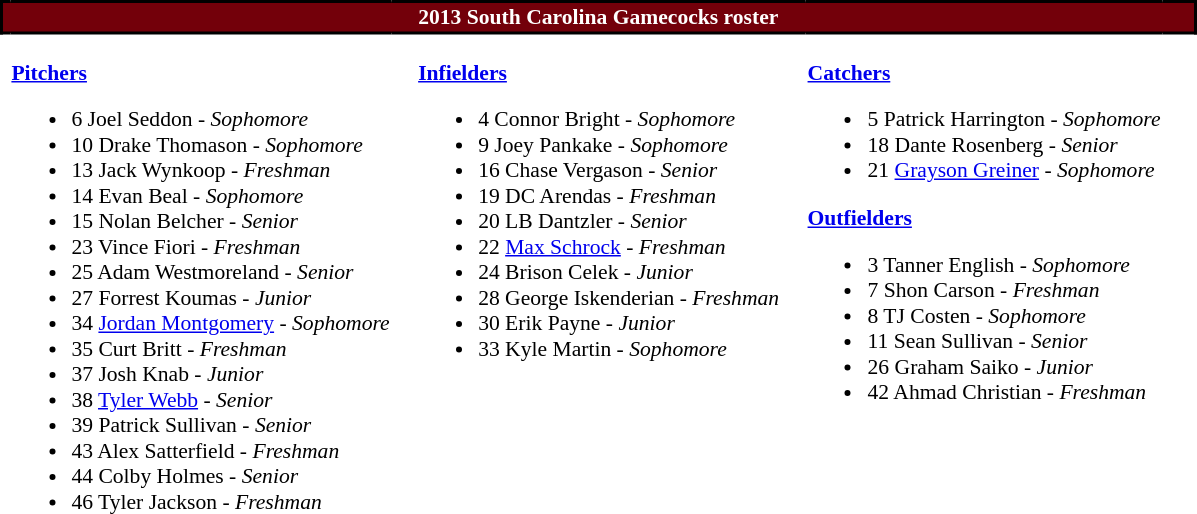<table class="toccolours" style="border-collapse:collapse; font-size:90%;">
<tr>
<th colspan="7" style="text-align:center;background:#73000A;color:white; border: 2px solid #000000;">2013 South Carolina Gamecocks roster</th>
</tr>
<tr>
</tr>
<tr>
<td width="03"> </td>
<td valign="top"><br><strong><a href='#'>Pitchers</a></strong><ul><li>6 Joel Seddon - <em>Sophomore</em></li><li>10 Drake Thomason - <em>Sophomore</em></li><li>13 Jack Wynkoop - <em>Freshman</em></li><li>14 Evan Beal - <em>Sophomore</em></li><li>15 Nolan Belcher - <em>Senior</em></li><li>23 Vince Fiori - <em>Freshman</em></li><li>25 Adam Westmoreland - <em>Senior</em></li><li>27 Forrest Koumas - <em>Junior</em></li><li>34 <a href='#'>Jordan Montgomery</a> - <em>Sophomore</em></li><li>35 Curt Britt - <em>Freshman</em></li><li>37 Josh Knab - <em>Junior</em></li><li>38 <a href='#'>Tyler Webb</a> - <em>Senior</em></li><li>39 Patrick Sullivan - <em>Senior</em></li><li>43 Alex Satterfield - <em>Freshman</em></li><li>44 Colby Holmes - <em>Senior</em></li><li>46 Tyler Jackson - <em>Freshman</em></li></ul></td>
<td width="15"> </td>
<td valign="top"><br><strong><a href='#'>Infielders</a></strong><ul><li>4 Connor Bright - <em>Sophomore</em></li><li>9 Joey Pankake - <em>Sophomore</em></li><li>16 Chase Vergason - <em>Senior</em></li><li>19 DC Arendas - <em>Freshman</em></li><li>20 LB Dantzler - <em>Senior</em></li><li>22 <a href='#'>Max Schrock</a> - <em>Freshman</em></li><li>24 Brison Celek - <em>Junior</em></li><li>28 George Iskenderian - <em>Freshman</em></li><li>30 Erik Payne - <em>Junior</em></li><li>33 Kyle Martin - <em>Sophomore</em></li></ul></td>
<td width="15"> </td>
<td valign="top"><br><strong><a href='#'>Catchers</a></strong><ul><li>5 Patrick Harrington - <em>Sophomore</em></li><li>18 Dante Rosenberg - <em>Senior</em></li><li>21 <a href='#'>Grayson Greiner</a> - <em>Sophomore</em></li></ul><strong><a href='#'>Outfielders</a></strong><ul><li>3 Tanner English - <em>Sophomore</em></li><li>7 Shon Carson - <em>Freshman</em></li><li>8 TJ Costen - <em>Sophomore</em></li><li>11 Sean Sullivan - <em>Senior</em></li><li>26 Graham Saiko - <em>Junior</em></li><li>42 Ahmad Christian - <em>Freshman</em></li></ul></td>
<td width="20"> </td>
</tr>
</table>
